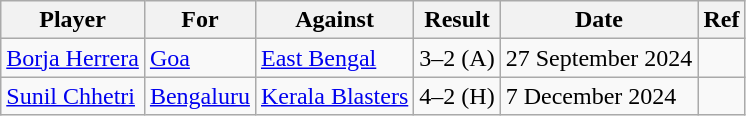<table class="wikitable">
<tr>
<th>Player</th>
<th>For</th>
<th>Against</th>
<th>Result</th>
<th>Date</th>
<th>Ref</th>
</tr>
<tr>
<td> <a href='#'>Borja Herrera</a></td>
<td><a href='#'>Goa</a></td>
<td><a href='#'>East Bengal</a></td>
<td>3–2 (A)</td>
<td>27 September 2024</td>
<td></td>
</tr>
<tr>
<td> <a href='#'>Sunil Chhetri</a></td>
<td><a href='#'>Bengaluru</a></td>
<td><a href='#'>Kerala Blasters</a></td>
<td>4–2 (H)</td>
<td>7 December 2024</td>
<td></td>
</tr>
</table>
